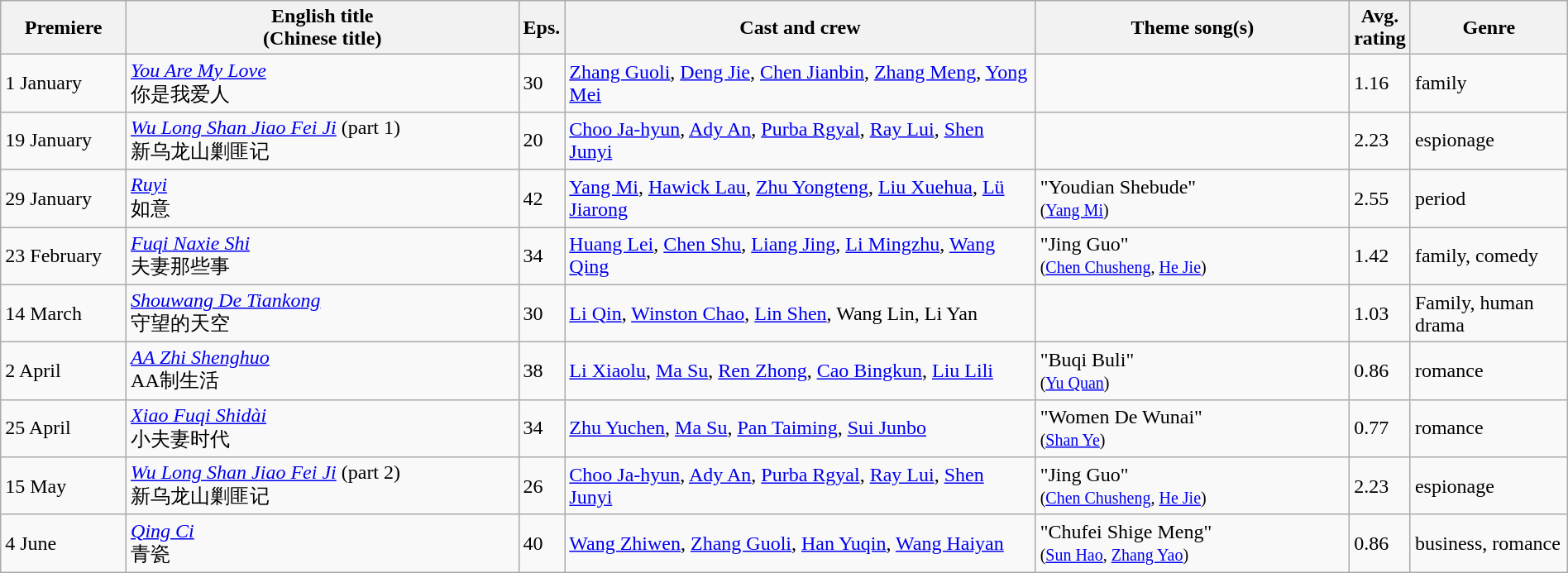<table class="wikitable sortable" width="100%" style="text-align: left">
<tr>
<th align=center width=8% bgcolor="silver">Premiere</th>
<th align=center width=25% bgcolor="silver">English title <br> (Chinese title)</th>
<th align=center width=1% bgcolor="silver">Eps.</th>
<th align=center width=30% bgcolor="silver">Cast and crew</th>
<th align=center width=20% bgcolor="silver">Theme song(s)</th>
<th align=center width=1% bgcolor="silver">Avg. rating</th>
<th align=center width=10% bgcolor="silver">Genre</th>
</tr>
<tr ---->
<td>1 January</td>
<td><em><a href='#'>You Are My Love</a></em> <br>你是我爱人</td>
<td>30</td>
<td><a href='#'>Zhang Guoli</a>, <a href='#'>Deng Jie</a>, <a href='#'>Chen Jianbin</a>, <a href='#'>Zhang Meng</a>, <a href='#'>Yong Mei</a></td>
<td></td>
<td>1.16</td>
<td>family</td>
</tr>
<tr ---->
<td>19 January</td>
<td><em><a href='#'>Wu Long Shan Jiao Fei Ji</a></em> (part 1) <br>新乌龙山剿匪记</td>
<td>20</td>
<td><a href='#'>Choo Ja-hyun</a>, <a href='#'>Ady An</a>, <a href='#'>Purba Rgyal</a>, <a href='#'>Ray Lui</a>, <a href='#'>Shen Junyi</a></td>
<td></td>
<td>2.23</td>
<td>espionage</td>
</tr>
<tr ---->
<td>29 January</td>
<td><em><a href='#'>Ruyi</a></em> <br>如意</td>
<td>42</td>
<td><a href='#'>Yang Mi</a>, <a href='#'>Hawick Lau</a>, <a href='#'>Zhu Yongteng</a>, <a href='#'>Liu Xuehua</a>, <a href='#'>Lü Jiarong</a></td>
<td>"Youdian Shebude"<br><small>(<a href='#'>Yang Mi</a>)</small></td>
<td>2.55</td>
<td>period</td>
</tr>
<tr ---->
<td>23 February</td>
<td><em><a href='#'>Fuqi Naxie Shi</a></em> <br>夫妻那些事</td>
<td>34</td>
<td><a href='#'>Huang Lei</a>, <a href='#'>Chen Shu</a>, <a href='#'>Liang Jing</a>, <a href='#'>Li Mingzhu</a>, <a href='#'>Wang Qing</a></td>
<td>"Jing Guo"<br><small>(<a href='#'>Chen Chusheng</a>, <a href='#'>He Jie</a>)</small></td>
<td>1.42</td>
<td>family, comedy</td>
</tr>
<tr ---->
<td>14 March</td>
<td><em><a href='#'>Shouwang De Tiankong</a></em> <br>守望的天空</td>
<td>30</td>
<td><a href='#'>Li Qin</a>, <a href='#'>Winston Chao</a>, <a href='#'>Lin Shen</a>, Wang Lin, Li Yan</td>
<td></td>
<td>1.03</td>
<td>Family, human drama</td>
</tr>
<tr ---->
<td>2 April</td>
<td><em><a href='#'>AA Zhi Shenghuo</a></em> <br>AA制生活</td>
<td>38</td>
<td><a href='#'>Li Xiaolu</a>, <a href='#'>Ma Su</a>, <a href='#'>Ren Zhong</a>, <a href='#'>Cao Bingkun</a>, <a href='#'>Liu Lili</a></td>
<td>"Buqi Buli"<br><small>(<a href='#'>Yu Quan</a>)</small></td>
<td>0.86</td>
<td>romance</td>
</tr>
<tr ---->
<td>25 April</td>
<td><em><a href='#'>Xiao Fuqi Shidài</a></em> <br>小夫妻时代</td>
<td>34</td>
<td><a href='#'>Zhu Yuchen</a>, <a href='#'>Ma Su</a>, <a href='#'>Pan Taiming</a>, <a href='#'>Sui Junbo</a></td>
<td>"Women De Wunai"<br><small>(<a href='#'>Shan Ye</a>)</small></td>
<td>0.77</td>
<td>romance</td>
</tr>
<tr ---->
<td>15 May</td>
<td><em><a href='#'>Wu Long Shan Jiao Fei Ji</a></em> (part 2) <br>新乌龙山剿匪记</td>
<td>26</td>
<td><a href='#'>Choo Ja-hyun</a>, <a href='#'>Ady An</a>, <a href='#'>Purba Rgyal</a>, <a href='#'>Ray Lui</a>, <a href='#'>Shen Junyi</a></td>
<td>"Jing Guo"<br><small>(<a href='#'>Chen Chusheng</a>, <a href='#'>He Jie</a>)</small></td>
<td>2.23</td>
<td>espionage</td>
</tr>
<tr ---->
<td>4 June</td>
<td><em><a href='#'>Qing Ci</a></em> <br>青瓷</td>
<td>40</td>
<td><a href='#'>Wang Zhiwen</a>, <a href='#'>Zhang Guoli</a>, <a href='#'>Han Yuqin</a>, <a href='#'>Wang Haiyan</a></td>
<td>"Chufei Shige Meng"<br><small>(<a href='#'>Sun Hao</a>, <a href='#'>Zhang Yao</a>)</small></td>
<td>0.86</td>
<td>business, romance</td>
</tr>
</table>
